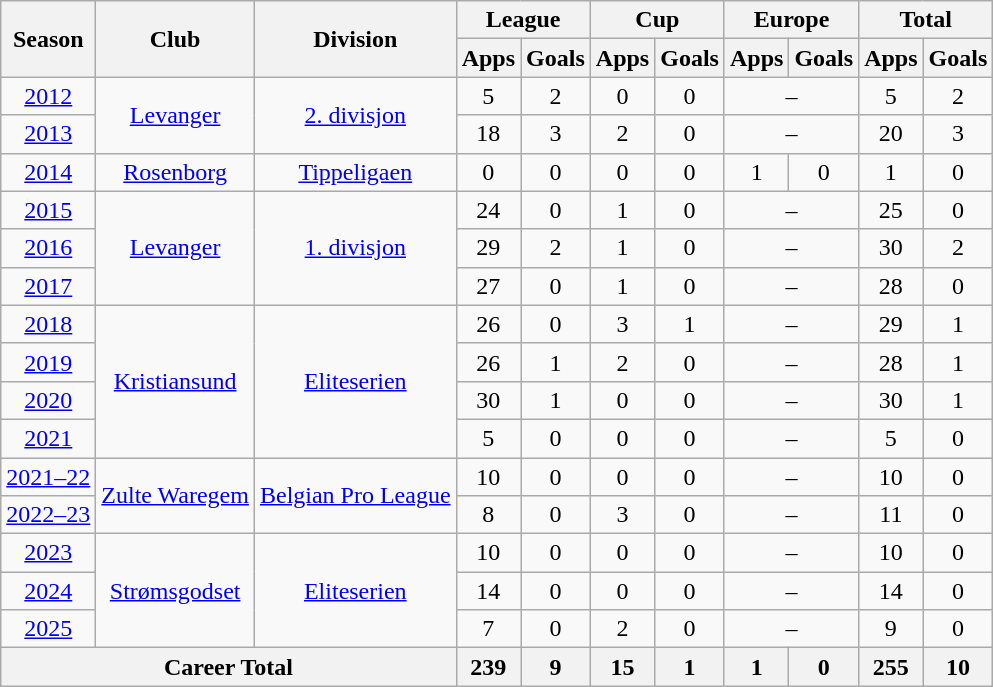<table class="wikitable" style="text-align: center;">
<tr>
<th rowspan="2">Season</th>
<th rowspan="2">Club</th>
<th rowspan="2">Division</th>
<th colspan="2">League</th>
<th colspan="2">Cup</th>
<th colspan="2">Europe</th>
<th colspan="2">Total</th>
</tr>
<tr>
<th>Apps</th>
<th>Goals</th>
<th>Apps</th>
<th>Goals</th>
<th>Apps</th>
<th>Goals</th>
<th>Apps</th>
<th>Goals</th>
</tr>
<tr>
<td><a href='#'>2012</a></td>
<td rowspan="2" valign="center"><a href='#'>Levanger</a></td>
<td rowspan="2" valign="center"><a href='#'>2. divisjon</a></td>
<td>5</td>
<td>2</td>
<td>0</td>
<td>0</td>
<td colspan=2>–</td>
<td>5</td>
<td>2</td>
</tr>
<tr>
<td><a href='#'>2013</a></td>
<td>18</td>
<td>3</td>
<td>2</td>
<td>0</td>
<td colspan=2>–</td>
<td>20</td>
<td>3</td>
</tr>
<tr>
<td><a href='#'>2014</a></td>
<td rowspan="1" valign="center"><a href='#'>Rosenborg</a></td>
<td rowspan="1" valign="center"><a href='#'>Tippeligaen</a></td>
<td>0</td>
<td>0</td>
<td>0</td>
<td>0</td>
<td>1</td>
<td>0</td>
<td>1</td>
<td>0</td>
</tr>
<tr>
<td><a href='#'>2015</a></td>
<td rowspan="3" valign="center"><a href='#'>Levanger</a></td>
<td rowspan="3" valign="center"><a href='#'>1. divisjon</a></td>
<td>24</td>
<td>0</td>
<td>1</td>
<td>0</td>
<td colspan=2>–</td>
<td>25</td>
<td>0</td>
</tr>
<tr>
<td><a href='#'>2016</a></td>
<td>29</td>
<td>2</td>
<td>1</td>
<td>0</td>
<td colspan=2>–</td>
<td>30</td>
<td>2</td>
</tr>
<tr>
<td><a href='#'>2017</a></td>
<td>27</td>
<td>0</td>
<td>1</td>
<td>0</td>
<td colspan=2>–</td>
<td>28</td>
<td>0</td>
</tr>
<tr>
<td><a href='#'>2018</a></td>
<td rowspan="4" valign="center"><a href='#'>Kristiansund</a></td>
<td rowspan="4" valign="center"><a href='#'>Eliteserien</a></td>
<td>26</td>
<td>0</td>
<td>3</td>
<td>1</td>
<td colspan=2>–</td>
<td>29</td>
<td>1</td>
</tr>
<tr>
<td><a href='#'>2019</a></td>
<td>26</td>
<td>1</td>
<td>2</td>
<td>0</td>
<td colspan=2>–</td>
<td>28</td>
<td>1</td>
</tr>
<tr>
<td><a href='#'>2020</a></td>
<td>30</td>
<td>1</td>
<td>0</td>
<td>0</td>
<td colspan=2>–</td>
<td>30</td>
<td>1</td>
</tr>
<tr>
<td><a href='#'>2021</a></td>
<td>5</td>
<td>0</td>
<td>0</td>
<td>0</td>
<td colspan=2>–</td>
<td>5</td>
<td>0</td>
</tr>
<tr>
<td><a href='#'>2021–22</a></td>
<td rowspan="2" valign="center"><a href='#'>Zulte Waregem</a></td>
<td rowspan="2" valign="center"><a href='#'>Belgian Pro League</a></td>
<td>10</td>
<td>0</td>
<td>0</td>
<td>0</td>
<td colspan=2>–</td>
<td>10</td>
<td>0</td>
</tr>
<tr>
<td><a href='#'>2022–23</a></td>
<td>8</td>
<td>0</td>
<td>3</td>
<td>0</td>
<td colspan=2>–</td>
<td>11</td>
<td>0</td>
</tr>
<tr>
<td><a href='#'>2023</a></td>
<td rowspan="3" valign="center"><a href='#'>Strømsgodset</a></td>
<td rowspan="3" valign="center"><a href='#'>Eliteserien</a></td>
<td>10</td>
<td>0</td>
<td>0</td>
<td>0</td>
<td colspan=2>–</td>
<td>10</td>
<td>0</td>
</tr>
<tr>
<td><a href='#'>2024</a></td>
<td>14</td>
<td>0</td>
<td>0</td>
<td>0</td>
<td colspan=2>–</td>
<td>14</td>
<td>0</td>
</tr>
<tr>
<td><a href='#'>2025</a></td>
<td>7</td>
<td>0</td>
<td>2</td>
<td>0</td>
<td colspan=2>–</td>
<td>9</td>
<td>0</td>
</tr>
<tr>
<th colspan="3">Career Total</th>
<th>239</th>
<th>9</th>
<th>15</th>
<th>1</th>
<th>1</th>
<th>0</th>
<th>255</th>
<th>10</th>
</tr>
</table>
